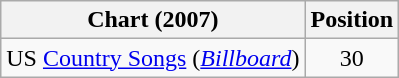<table class="wikitable">
<tr>
<th scope="col">Chart (2007)</th>
<th scope="col">Position</th>
</tr>
<tr>
<td>US <a href='#'>Country Songs</a> (<em><a href='#'>Billboard</a></em>)</td>
<td align="center">30</td>
</tr>
</table>
